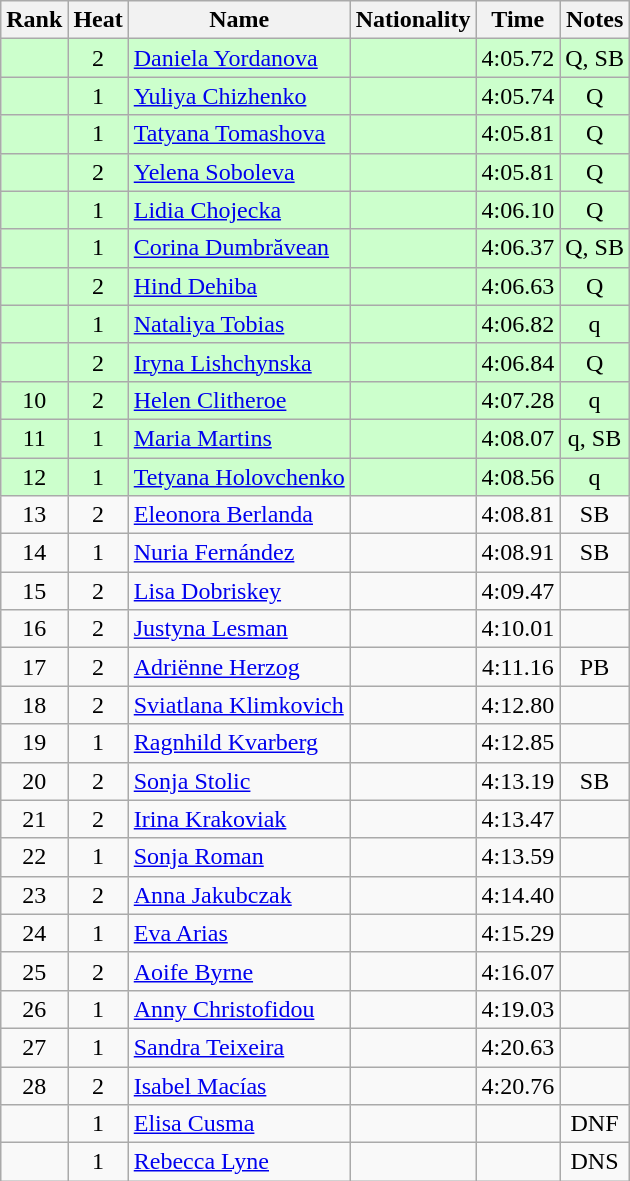<table class="wikitable sortable" style="text-align:center">
<tr>
<th>Rank</th>
<th>Heat</th>
<th>Name</th>
<th>Nationality</th>
<th>Time</th>
<th>Notes</th>
</tr>
<tr bgcolor=ccffcc>
<td></td>
<td>2</td>
<td align=left><a href='#'>Daniela Yordanova</a></td>
<td align=left></td>
<td>4:05.72</td>
<td>Q, SB</td>
</tr>
<tr bgcolor=ccffcc>
<td></td>
<td>1</td>
<td align=left><a href='#'>Yuliya Chizhenko</a></td>
<td align=left></td>
<td>4:05.74</td>
<td>Q</td>
</tr>
<tr bgcolor=ccffcc>
<td></td>
<td>1</td>
<td align=left><a href='#'>Tatyana Tomashova</a></td>
<td align=left></td>
<td>4:05.81</td>
<td>Q</td>
</tr>
<tr bgcolor=ccffcc>
<td></td>
<td>2</td>
<td align=left><a href='#'>Yelena Soboleva</a></td>
<td align=left></td>
<td>4:05.81</td>
<td>Q</td>
</tr>
<tr bgcolor=ccffcc>
<td></td>
<td>1</td>
<td align=left><a href='#'>Lidia Chojecka</a></td>
<td align=left></td>
<td>4:06.10</td>
<td>Q</td>
</tr>
<tr bgcolor=ccffcc>
<td></td>
<td>1</td>
<td align=left><a href='#'>Corina Dumbrăvean</a></td>
<td align=left></td>
<td>4:06.37</td>
<td>Q, SB</td>
</tr>
<tr bgcolor=ccffcc>
<td></td>
<td>2</td>
<td align=left><a href='#'>Hind Dehiba</a></td>
<td align=left></td>
<td>4:06.63</td>
<td>Q</td>
</tr>
<tr bgcolor=ccffcc>
<td></td>
<td>1</td>
<td align=left><a href='#'>Nataliya Tobias</a></td>
<td align=left></td>
<td>4:06.82</td>
<td>q</td>
</tr>
<tr bgcolor=ccffcc>
<td></td>
<td>2</td>
<td align=left><a href='#'>Iryna Lishchynska</a></td>
<td align=left></td>
<td>4:06.84</td>
<td>Q</td>
</tr>
<tr bgcolor=ccffcc>
<td>10</td>
<td>2</td>
<td align=left><a href='#'>Helen Clitheroe</a></td>
<td align=left></td>
<td>4:07.28</td>
<td>q</td>
</tr>
<tr bgcolor=ccffcc>
<td>11</td>
<td>1</td>
<td align=left><a href='#'>Maria Martins</a></td>
<td align=left></td>
<td>4:08.07</td>
<td>q, SB</td>
</tr>
<tr bgcolor=ccffcc>
<td>12</td>
<td>1</td>
<td align=left><a href='#'>Tetyana Holovchenko</a></td>
<td align=left></td>
<td>4:08.56</td>
<td>q</td>
</tr>
<tr>
<td>13</td>
<td>2</td>
<td align=left><a href='#'>Eleonora Berlanda</a></td>
<td align=left></td>
<td>4:08.81</td>
<td>SB</td>
</tr>
<tr>
<td>14</td>
<td>1</td>
<td align=left><a href='#'>Nuria Fernández</a></td>
<td align=left></td>
<td>4:08.91</td>
<td>SB</td>
</tr>
<tr>
<td>15</td>
<td>2</td>
<td align=left><a href='#'>Lisa Dobriskey</a></td>
<td align=left></td>
<td>4:09.47</td>
<td></td>
</tr>
<tr>
<td>16</td>
<td>2</td>
<td align=left><a href='#'>Justyna Lesman</a></td>
<td align=left></td>
<td>4:10.01</td>
<td></td>
</tr>
<tr>
<td>17</td>
<td>2</td>
<td align=left><a href='#'>Adriënne Herzog</a></td>
<td align=left></td>
<td>4:11.16</td>
<td>PB</td>
</tr>
<tr>
<td>18</td>
<td>2</td>
<td align=left><a href='#'>Sviatlana Klimkovich</a></td>
<td align=left></td>
<td>4:12.80</td>
<td></td>
</tr>
<tr>
<td>19</td>
<td>1</td>
<td align=left><a href='#'>Ragnhild Kvarberg</a></td>
<td align=left></td>
<td>4:12.85</td>
<td></td>
</tr>
<tr>
<td>20</td>
<td>2</td>
<td align=left><a href='#'>Sonja Stolic</a></td>
<td align=left></td>
<td>4:13.19</td>
<td>SB</td>
</tr>
<tr>
<td>21</td>
<td>2</td>
<td align=left><a href='#'>Irina Krakoviak</a></td>
<td align=left></td>
<td>4:13.47</td>
<td></td>
</tr>
<tr>
<td>22</td>
<td>1</td>
<td align=left><a href='#'>Sonja Roman</a></td>
<td align=left></td>
<td>4:13.59</td>
<td></td>
</tr>
<tr>
<td>23</td>
<td>2</td>
<td align=left><a href='#'>Anna Jakubczak</a></td>
<td align=left></td>
<td>4:14.40</td>
<td></td>
</tr>
<tr>
<td>24</td>
<td>1</td>
<td align=left><a href='#'>Eva Arias</a></td>
<td align=left></td>
<td>4:15.29</td>
<td></td>
</tr>
<tr>
<td>25</td>
<td>2</td>
<td align=left><a href='#'>Aoife Byrne</a></td>
<td align=left></td>
<td>4:16.07</td>
<td></td>
</tr>
<tr>
<td>26</td>
<td>1</td>
<td align=left><a href='#'>Anny Christofidou</a></td>
<td align=left></td>
<td>4:19.03</td>
<td></td>
</tr>
<tr>
<td>27</td>
<td>1</td>
<td align=left><a href='#'>Sandra Teixeira</a></td>
<td align=left></td>
<td>4:20.63</td>
<td></td>
</tr>
<tr>
<td>28</td>
<td>2</td>
<td align=left><a href='#'>Isabel Macías</a></td>
<td align=left></td>
<td>4:20.76</td>
<td></td>
</tr>
<tr>
<td></td>
<td>1</td>
<td align=left><a href='#'>Elisa Cusma</a></td>
<td align=left></td>
<td></td>
<td>DNF</td>
</tr>
<tr>
<td></td>
<td>1</td>
<td align=left><a href='#'>Rebecca Lyne</a></td>
<td align=left></td>
<td></td>
<td>DNS</td>
</tr>
</table>
